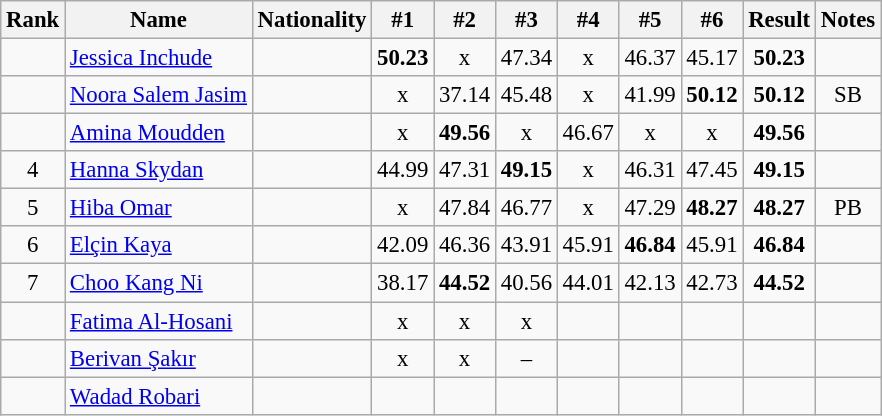<table class="wikitable sortable" style="text-align:center;font-size:95%">
<tr>
<th>Rank</th>
<th>Name</th>
<th>Nationality</th>
<th>#1</th>
<th>#2</th>
<th>#3</th>
<th>#4</th>
<th>#5</th>
<th>#6</th>
<th>Result</th>
<th>Notes</th>
</tr>
<tr>
<td></td>
<td align=left><a href='#'>Jessica Inchude</a></td>
<td align=left></td>
<td><strong>50.23</strong></td>
<td>x</td>
<td>47.34</td>
<td>x</td>
<td>46.37</td>
<td>45.17</td>
<td><strong>50.23</strong></td>
<td></td>
</tr>
<tr>
<td></td>
<td align=left><a href='#'>Noora Salem Jasim</a></td>
<td align=left></td>
<td>x</td>
<td>37.14</td>
<td>45.48</td>
<td>x</td>
<td>41.99</td>
<td><strong>50.12</strong></td>
<td><strong>50.12</strong></td>
<td>SB</td>
</tr>
<tr>
<td></td>
<td align=left><a href='#'>Amina Moudden</a></td>
<td align=left></td>
<td>x</td>
<td><strong>49.56</strong></td>
<td>x</td>
<td>46.67</td>
<td>x</td>
<td>x</td>
<td><strong>49.56</strong></td>
<td></td>
</tr>
<tr>
<td>4</td>
<td align=left><a href='#'>Hanna Skydan</a></td>
<td align=left></td>
<td>44.99</td>
<td>47.31</td>
<td><strong>49.15</strong></td>
<td>x</td>
<td>46.31</td>
<td>47.45</td>
<td><strong>49.15</strong></td>
<td></td>
</tr>
<tr>
<td>5</td>
<td align=left><a href='#'>Hiba Omar</a></td>
<td align=left></td>
<td>x</td>
<td>47.84</td>
<td>46.77</td>
<td>x</td>
<td>47.29</td>
<td><strong>48.27</strong></td>
<td><strong>48.27</strong></td>
<td>PB</td>
</tr>
<tr>
<td>6</td>
<td align=left><a href='#'>Elçin Kaya</a></td>
<td align=left></td>
<td>42.09</td>
<td>46.36</td>
<td>43.91</td>
<td>45.91</td>
<td><strong>46.84</strong></td>
<td>45.91</td>
<td><strong>46.84</strong></td>
<td></td>
</tr>
<tr>
<td>7</td>
<td align=left><a href='#'>Choo Kang Ni</a></td>
<td align=left></td>
<td>38.17</td>
<td><strong>44.52</strong></td>
<td>40.56</td>
<td>44.01</td>
<td>42.13</td>
<td>42.73</td>
<td><strong>44.52</strong></td>
<td></td>
</tr>
<tr>
<td></td>
<td align=left><a href='#'>Fatima Al-Hosani</a></td>
<td align=left></td>
<td>x</td>
<td>x</td>
<td>x</td>
<td></td>
<td></td>
<td></td>
<td><strong></strong></td>
<td></td>
</tr>
<tr>
<td></td>
<td align=left><a href='#'>Berivan Şakır</a></td>
<td align=left></td>
<td>x</td>
<td>x</td>
<td>–</td>
<td></td>
<td></td>
<td></td>
<td><strong></strong></td>
<td></td>
</tr>
<tr>
<td></td>
<td align=left><a href='#'>Wadad Robari</a></td>
<td align=left></td>
<td></td>
<td></td>
<td></td>
<td></td>
<td></td>
<td></td>
<td><strong></strong></td>
<td></td>
</tr>
</table>
